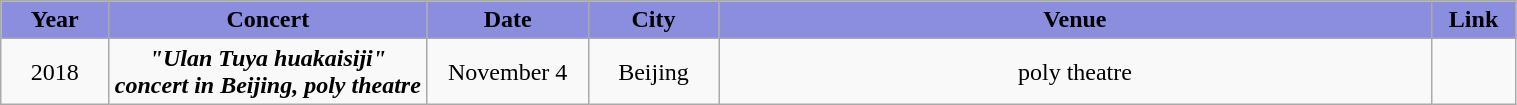<table class="wikitable sortable mw-collapsible" width="80%" style="text-align:center">
<tr align="center" style="background:#8B8EDE">
<td style="width:2%"><strong>Year</strong></td>
<td style="width:8%"><strong>Concert</strong></td>
<td style="width:2%"><strong>Date</strong></td>
<td style="width:2%"><strong>City</strong></td>
<td style="width:18%"><strong>Venue</strong></td>
<td style="width:1%"><strong>Link</strong></td>
</tr>
<tr>
<td rowspan="2">2018</td>
<td rowspan="2"><strong><em>"Ulan Tuya huakaisiji" concert in Beijing, poly theatre</em></strong></td>
<td>November 4</td>
<td>Beijing</td>
<td>poly theatre</td>
<td></td>
</tr>
</table>
